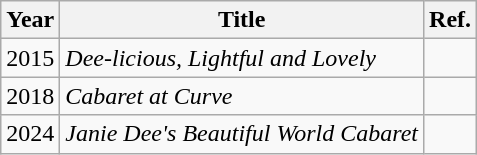<table class="wikitable">
<tr>
<th>Year</th>
<th>Title</th>
<th>Ref.</th>
</tr>
<tr>
<td>2015</td>
<td><em>Dee-licious, Lightful and Lovely</em></td>
<td></td>
</tr>
<tr>
<td>2018</td>
<td><em>Cabaret at Curve</em></td>
<td></td>
</tr>
<tr>
<td>2024</td>
<td><em>Janie Dee's Beautiful World Cabaret</em></td>
<td></td>
</tr>
</table>
